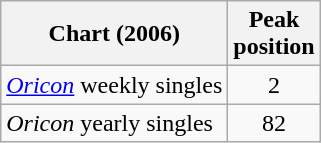<table class="wikitable">
<tr>
<th>Chart (2006)</th>
<th>Peak<br>position</th>
</tr>
<tr>
<td><em><a href='#'>Oricon</a></em> weekly singles</td>
<td align="center">2</td>
</tr>
<tr>
<td><em>Oricon</em> yearly singles</td>
<td align="center">82</td>
</tr>
</table>
